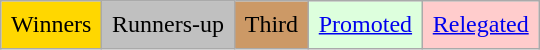<table class="wikitable">
<tr>
<td style="background-color:gold;padding:0.4em">Winners</td>
<td style="background-color:silver;padding:0.4em">Runners-up</td>
<td style="background-color:#cc9966;padding:0.4em">Third</td>
<td style="background-color:#DFD;padding:0.4em"><a href='#'>Promoted</a></td>
<td style="background-color:#FCC;padding:0.4em"><a href='#'>Relegated</a></td>
</tr>
</table>
